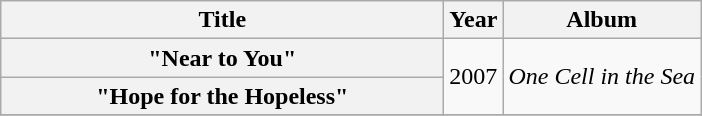<table class="wikitable plainrowheaders" style="text-align:center;" border="1">
<tr>
<th scope="col" style="width:18em;">Title</th>
<th scope="col">Year</th>
<th scope="col">Album</th>
</tr>
<tr>
<th scope="row">"Near to You"</th>
<td rowspan="2">2007</td>
<td rowspan="2"><em>One Cell in the Sea</em></td>
</tr>
<tr>
<th scope="row">"Hope for the Hopeless"</th>
</tr>
<tr>
</tr>
</table>
